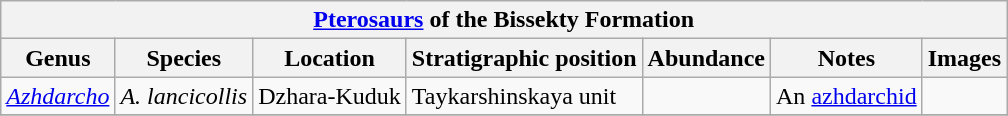<table class="wikitable" align="center">
<tr>
<th colspan="7" align="center"><strong><a href='#'>Pterosaurs</a> of the Bissekty Formation</strong></th>
</tr>
<tr>
<th>Genus</th>
<th>Species</th>
<th>Location</th>
<th>Stratigraphic position</th>
<th>Abundance</th>
<th>Notes</th>
<th>Images</th>
</tr>
<tr>
<td><em><a href='#'>Azhdarcho</a></em></td>
<td><em>A. lancicollis</em></td>
<td>Dzhara-Kuduk</td>
<td>Taykarshinskaya unit</td>
<td></td>
<td>An <a href='#'>azhdarchid</a></td>
<td></td>
</tr>
<tr>
</tr>
</table>
